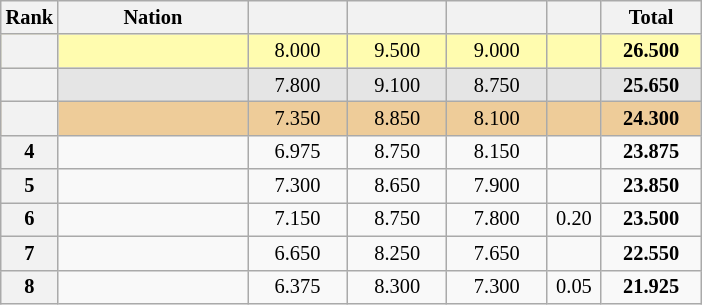<table class="wikitable sortable" style="text-align:center; font-size:85%">
<tr>
<th scope="col" style="width:25px;">Rank</th>
<th ! scope="col" style="width:120px;">Nation</th>
<th ! scope="col" style="width:60px;"></th>
<th ! scope="col" style="width:60px;"></th>
<th ! scope="col" style="width:60px;"></th>
<th ! scope="col" style="width:30px;"></th>
<th ! scope="col" style="width:60px;">Total</th>
</tr>
<tr style="background:#fffcaf;">
<th scope=row style="text-align:center"></th>
<td style="text-align:left;"></td>
<td>8.000</td>
<td>9.500</td>
<td>9.000</td>
<td></td>
<td><strong>26.500</strong></td>
</tr>
<tr style="background:#e5e5e5;">
<th scope=row style="text-align:center"></th>
<td style="text-align:left;"></td>
<td>7.800</td>
<td>9.100</td>
<td>8.750</td>
<td></td>
<td><strong>25.650</strong></td>
</tr>
<tr style="background:#ec9;">
<th scope=row style="text-align:center"></th>
<td style="text-align:left;"></td>
<td>7.350</td>
<td>8.850</td>
<td>8.100</td>
<td></td>
<td><strong>24.300</strong></td>
</tr>
<tr>
<th scope=row style="text-align:center">4</th>
<td style="text-align:left;"></td>
<td>6.975</td>
<td>8.750</td>
<td>8.150</td>
<td></td>
<td><strong>23.875</strong></td>
</tr>
<tr>
<th scope=row style="text-align:center">5</th>
<td style="text-align:left;"></td>
<td>7.300</td>
<td>8.650</td>
<td>7.900</td>
<td></td>
<td><strong>23.850</strong></td>
</tr>
<tr>
<th scope=row style="text-align:center">6</th>
<td style="text-align:left;"></td>
<td>7.150</td>
<td>8.750</td>
<td>7.800</td>
<td>0.20</td>
<td><strong>23.500</strong></td>
</tr>
<tr>
<th scope=row style="text-align:center">7</th>
<td style="text-align:left;"></td>
<td>6.650</td>
<td>8.250</td>
<td>7.650</td>
<td></td>
<td><strong>22.550</strong></td>
</tr>
<tr>
<th scope=row style="text-align:center">8</th>
<td style="text-align:left;"></td>
<td>6.375</td>
<td>8.300</td>
<td>7.300</td>
<td>0.05</td>
<td><strong>21.925</strong></td>
</tr>
</table>
